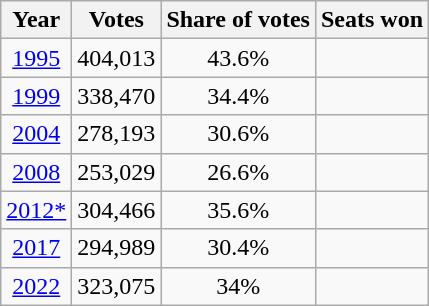<table class="wikitable"  style="text-align:center; font-size:100%;">
<tr>
<th>Year</th>
<th>Votes</th>
<th>Share of votes</th>
<th>Seats won</th>
</tr>
<tr>
<td><a href='#'>1995</a></td>
<td>404,013</td>
<td>43.6%</td>
<td></td>
</tr>
<tr>
<td><a href='#'>1999</a></td>
<td>338,470</td>
<td>34.4%</td>
<td></td>
</tr>
<tr>
<td><a href='#'>2004</a></td>
<td>278,193</td>
<td>30.6%</td>
<td></td>
</tr>
<tr>
<td><a href='#'>2008</a></td>
<td>253,029</td>
<td>26.6%</td>
<td></td>
</tr>
<tr>
<td><a href='#'>2012*</a></td>
<td>304,466</td>
<td>35.6%</td>
<td></td>
</tr>
<tr>
<td><a href='#'>2017</a></td>
<td>294,989</td>
<td>30.4%</td>
<td></td>
</tr>
<tr>
<td><a href='#'>2022</a></td>
<td>323,075</td>
<td>34%</td>
<td></td>
</tr>
</table>
